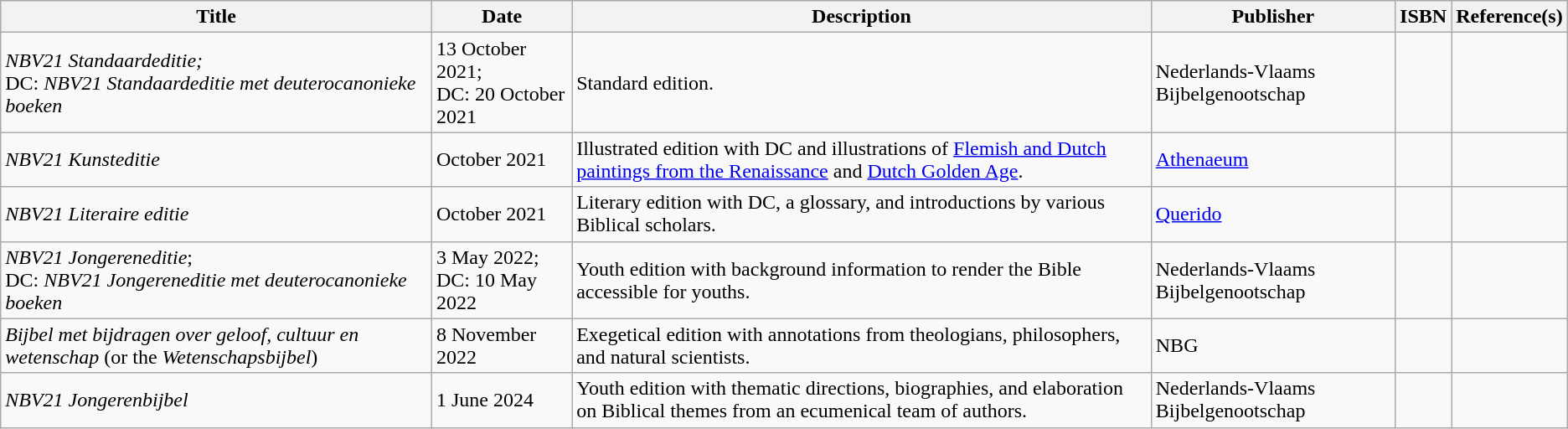<table class="wikitable">
<tr>
<th>Title</th>
<th>Date</th>
<th>Description</th>
<th>Publisher</th>
<th>ISBN</th>
<th>Reference(s)</th>
</tr>
<tr>
<td><em>NBV21 Standaardeditie;</em><br>DC: <em>NBV21 Standaardeditie met deuterocanonieke boeken</em></td>
<td>13 October 2021;<br>DC: 20 October 2021</td>
<td>Standard edition.</td>
<td>Nederlands-Vlaams Bijbelgenootschap</td>
<td></td>
<td></td>
</tr>
<tr>
<td><em>NBV21 Kunsteditie</em></td>
<td>October 2021</td>
<td>Illustrated edition with DC and illustrations of <a href='#'>Flemish and Dutch paintings from the Renaissance</a> and <a href='#'>Dutch Golden Age</a>.</td>
<td><a href='#'>Athenaeum</a></td>
<td></td>
<td></td>
</tr>
<tr>
<td><em>NBV21 Literaire editie</em></td>
<td>October 2021</td>
<td>Literary edition with DC, a glossary, and introductions by various Biblical scholars.</td>
<td><a href='#'>Querido</a></td>
<td></td>
<td></td>
</tr>
<tr>
<td><em>NBV21 Jongereneditie</em>;<br>DC: <em>NBV21 Jongereneditie met deuterocanonieke boeken</em></td>
<td>3 May 2022;<br>DC: 10 May 2022</td>
<td>Youth edition with background information to render the Bible accessible for youths.</td>
<td>Nederlands-Vlaams Bijbelgenootschap</td>
<td></td>
<td></td>
</tr>
<tr>
<td><em>Bijbel met bijdragen over geloof, cultuur en wetenschap</em> (or the <em>Wetenschapsbijbel</em>)</td>
<td>8 November 2022</td>
<td>Exegetical edition with annotations from theologians, philosophers, and natural scientists.</td>
<td>NBG</td>
<td></td>
<td></td>
</tr>
<tr>
<td><em>NBV21 Jongerenbijbel</em></td>
<td>1 June 2024</td>
<td>Youth edition with thematic directions, biographies, and elaboration on Biblical themes from an ecumenical team of authors.</td>
<td>Nederlands-Vlaams Bijbelgenootschap</td>
<td></td>
<td></td>
</tr>
</table>
